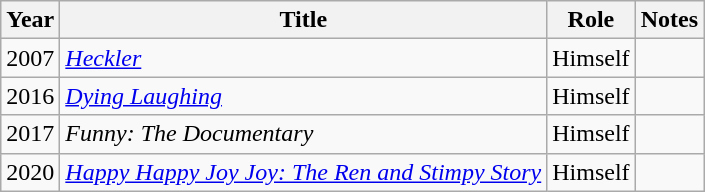<table class="wikitable plainrowheaders sortable" style="margin-right: 0;">
<tr>
<th>Year</th>
<th>Title</th>
<th>Role</th>
<th>Notes</th>
</tr>
<tr>
<td>2007</td>
<td><em><a href='#'>Heckler</a></em></td>
<td>Himself</td>
<td></td>
</tr>
<tr>
<td>2016</td>
<td><em><a href='#'>Dying Laughing</a></em></td>
<td>Himself</td>
<td></td>
</tr>
<tr>
<td>2017</td>
<td><em>Funny: The Documentary</em></td>
<td>Himself</td>
<td></td>
</tr>
<tr>
<td>2020</td>
<td><em><a href='#'>Happy Happy Joy Joy: The Ren and Stimpy Story</a></em></td>
<td>Himself</td>
<td></td>
</tr>
</table>
